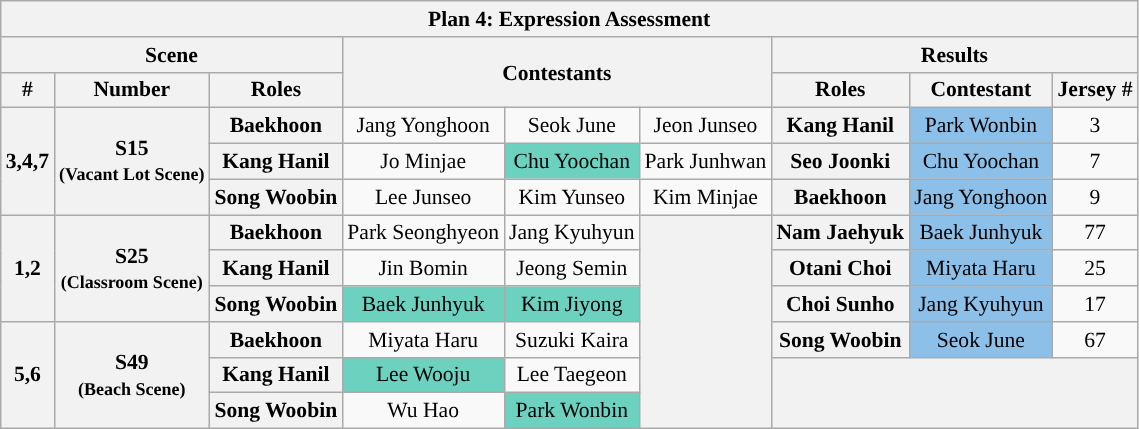<table class="wikitable sortable mw-collapsible mw-collapsed" style="font-size:90%; text-align:center; ">
<tr>
<th colspan="9">Plan 4: Expression Assessment</th>
</tr>
<tr>
<th colspan="3">Scene</th>
<th colspan="3" rowspan="2">Contestants</th>
<th colspan="3">Results</th>
</tr>
<tr>
<th>#</th>
<th>Number</th>
<th>Roles</th>
<th>Roles</th>
<th>Contestant</th>
<th>Jersey #</th>
</tr>
<tr>
<th rowspan="3">3,4,7</th>
<th rowspan="3">S15<br><small>(Vacant Lot Scene)</small></th>
<th>Baekhoon</th>
<td>Jang Yonghoon</td>
<td>Seok June</td>
<td>Jeon Junseo</td>
<th>Kang Hanil</th>
<td style="background:#8cc0e9">Park Wonbin</td>
<td>3</td>
</tr>
<tr>
<th>Kang Hanil</th>
<td>Jo Minjae</td>
<td style="background:#6CD1BF">Chu Yoochan</td>
<td>Park Junhwan</td>
<th>Seo Joonki</th>
<td style="background:#8cc0e9">Chu Yoochan</td>
<td>7</td>
</tr>
<tr>
<th>Song Woobin</th>
<td>Lee Junseo</td>
<td>Kim Yunseo</td>
<td>Kim Minjae</td>
<th>Baekhoon</th>
<td style="background:#8cc0e9">Jang Yonghoon</td>
<td>9</td>
</tr>
<tr>
<th rowspan="3">1,2</th>
<th rowspan="3">S25<br><small>(Classroom Scene)</small></th>
<th>Baekhoon</th>
<td>Park Seonghyeon</td>
<td>Jang Kyuhyun</td>
<th rowspan="6"></th>
<th>Nam Jaehyuk</th>
<td style="background:#8cc0e9">Baek Junhyuk</td>
<td>77</td>
</tr>
<tr>
<th>Kang Hanil</th>
<td>Jin Bomin</td>
<td>Jeong Semin</td>
<th>Otani Choi</th>
<td style="background:#8cc0e9">Miyata Haru</td>
<td>25</td>
</tr>
<tr>
<th>Song Woobin</th>
<td style="background:#6CD1BF">Baek Junhyuk</td>
<td style="background:#6CD1BF">Kim Jiyong</td>
<th>Choi Sunho</th>
<td style="background:#8cc0e9">Jang Kyuhyun</td>
<td>17</td>
</tr>
<tr>
<th rowspan="3">5,6</th>
<th rowspan="3">S49<br><small>(Beach Scene)</small></th>
<th>Baekhoon</th>
<td>Miyata Haru</td>
<td>Suzuki Kaira</td>
<th>Song Woobin</th>
<td style="background:#8cc0e9">Seok June</td>
<td>67</td>
</tr>
<tr>
<th>Kang Hanil</th>
<td style="background:#6CD1BF">Lee Wooju</td>
<td>Lee Taegeon</td>
<th colspan="3" rowspan="2"></th>
</tr>
<tr>
<th>Song Woobin</th>
<td>Wu Hao</td>
<td style="background:#6CD1BF">Park Wonbin</td>
</tr>
</table>
